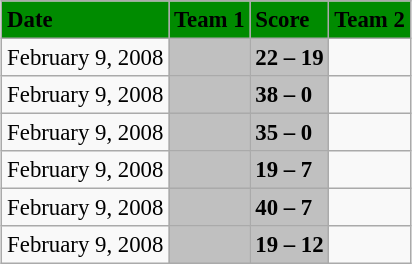<table class="wikitable" style="margin:0.5em auto; font-size:95%">
<tr bgcolor="#008B00">
<td><strong>Date</strong></td>
<td><strong>Team 1</strong></td>
<td><strong>Score</strong></td>
<td><strong>Team 2</strong></td>
</tr>
<tr>
<td>February 9, 2008</td>
<td bgcolor="silver"><strong></strong></td>
<td bgcolor="silver"><strong>22 – 19</strong></td>
<td></td>
</tr>
<tr>
<td>February 9, 2008</td>
<td bgcolor="silver"><strong></strong></td>
<td bgcolor="silver"><strong>38 – 0</strong></td>
<td></td>
</tr>
<tr>
<td>February 9, 2008</td>
<td bgcolor="silver"><strong></strong></td>
<td bgcolor="silver"><strong>35 – 0</strong></td>
<td></td>
</tr>
<tr>
<td>February 9, 2008</td>
<td bgcolor="silver"><strong></strong></td>
<td bgcolor="silver"><strong>19 – 7</strong></td>
<td></td>
</tr>
<tr>
<td>February 9, 2008</td>
<td bgcolor="silver"><strong></strong></td>
<td bgcolor="silver"><strong>40 – 7</strong></td>
<td></td>
</tr>
<tr>
<td>February 9, 2008</td>
<td bgcolor="silver"><strong></strong></td>
<td bgcolor="silver"><strong>19 – 12</strong></td>
<td></td>
</tr>
</table>
